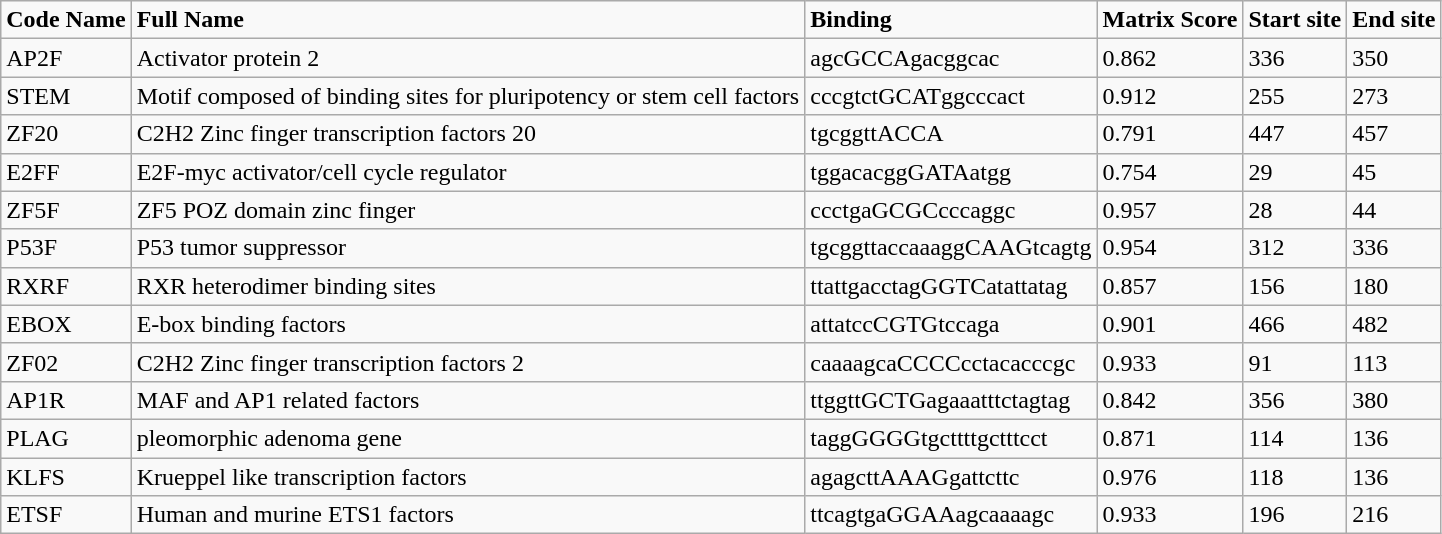<table class="wikitable">
<tr>
<td><strong>Code Name</strong></td>
<td><strong>Full Name</strong></td>
<td><strong>Binding</strong></td>
<td><strong>Matrix Score</strong></td>
<td><strong>Start site</strong></td>
<td><strong>End site</strong></td>
</tr>
<tr>
<td>AP2F</td>
<td>Activator protein 2</td>
<td>agcGCCAgacggcac</td>
<td>0.862</td>
<td>336</td>
<td>350</td>
</tr>
<tr>
<td>STEM</td>
<td>Motif composed of  binding sites for pluripotency or stem cell factors</td>
<td>cccgtctGCATggcccact</td>
<td>0.912</td>
<td>255</td>
<td>273</td>
</tr>
<tr>
<td>ZF20</td>
<td>C2H2 Zinc finger  transcription factors 20</td>
<td>tgcggttACCA</td>
<td>0.791</td>
<td>447</td>
<td>457</td>
</tr>
<tr>
<td>E2FF</td>
<td>E2F-myc activator/cell  cycle regulator</td>
<td>tggacacggGATAatgg</td>
<td>0.754</td>
<td>29</td>
<td>45</td>
</tr>
<tr>
<td>ZF5F</td>
<td>ZF5 POZ domain zinc  finger</td>
<td>ccctgaGCGCcccaggc</td>
<td>0.957</td>
<td>28</td>
<td>44</td>
</tr>
<tr>
<td>P53F</td>
<td>P53 tumor suppressor</td>
<td>tgcggttaccaaaggCAAGtcagtg</td>
<td>0.954</td>
<td>312</td>
<td>336</td>
</tr>
<tr>
<td>RXRF</td>
<td>RXR heterodimer binding  sites</td>
<td>ttattgacctagGGTCatattatag</td>
<td>0.857</td>
<td>156</td>
<td>180</td>
</tr>
<tr>
<td>EBOX</td>
<td>E-box binding factors</td>
<td>attatccCGTGtccaga</td>
<td>0.901</td>
<td>466</td>
<td>482</td>
</tr>
<tr>
<td>ZF02</td>
<td>C2H2 Zinc finger  transcription factors 2</td>
<td>caaaagcaCCCCcctacacccgc</td>
<td>0.933</td>
<td>91</td>
<td>113</td>
</tr>
<tr>
<td>AP1R</td>
<td>MAF and AP1 related  factors</td>
<td>ttggttGCTGagaaatttctagtag</td>
<td>0.842</td>
<td>356</td>
<td>380</td>
</tr>
<tr>
<td>PLAG</td>
<td>pleomorphic adenoma gene</td>
<td>taggGGGGtgcttttgctttcct</td>
<td>0.871</td>
<td>114</td>
<td>136</td>
</tr>
<tr>
<td>KLFS</td>
<td>Krueppel like  transcription factors</td>
<td>agagcttAAAGgattcttc</td>
<td>0.976</td>
<td>118</td>
<td>136</td>
</tr>
<tr>
<td>ETSF</td>
<td>Human and murine ETS1  factors</td>
<td>ttcagtgaGGAAagcaaaagc</td>
<td>0.933</td>
<td>196</td>
<td>216</td>
</tr>
</table>
